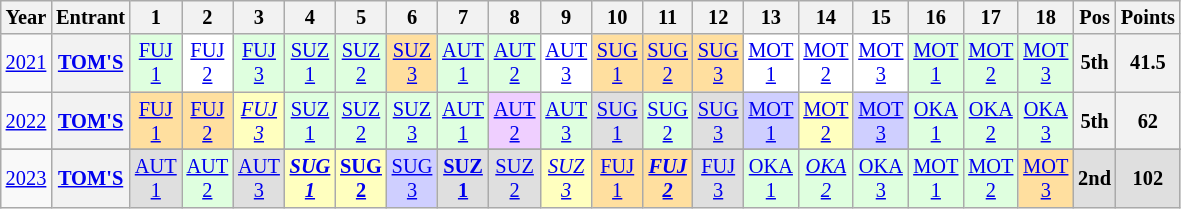<table class="wikitable" style="text-align:center; font-size:85%">
<tr>
<th>Year</th>
<th>Entrant</th>
<th>1</th>
<th>2</th>
<th>3</th>
<th>4</th>
<th>5</th>
<th>6</th>
<th>7</th>
<th>8</th>
<th>9</th>
<th>10</th>
<th>11</th>
<th>12</th>
<th>13</th>
<th>14</th>
<th>15</th>
<th>16</th>
<th>17</th>
<th>18</th>
<th>Pos</th>
<th>Points</th>
</tr>
<tr>
<td><a href='#'>2021</a></td>
<th><a href='#'>TOM'S</a></th>
<td style="background:#DFFFDF;"><a href='#'>FUJ<br>1</a><br></td>
<td style="background:#FFFFFF;"><a href='#'>FUJ<br>2</a><br></td>
<td style="background:#DFFFDF;"><a href='#'>FUJ<br>3</a><br></td>
<td style="background:#DFFFDF;"><a href='#'>SUZ<br>1</a><br></td>
<td style="background:#DFFFDF;"><a href='#'>SUZ<br>2</a><br></td>
<td style="background:#FFDF9F;"><a href='#'>SUZ<br>3</a><br></td>
<td style="background:#DFFFDF;"><a href='#'>AUT<br>1</a><br></td>
<td style="background:#DFFFDF;"><a href='#'>AUT<br>2</a><br></td>
<td style="background:#FFFFFF;"><a href='#'>AUT<br>3</a><br></td>
<td style="background:#FFDF9F;"><a href='#'>SUG<br>1</a><br></td>
<td style="background:#FFDF9F;"><a href='#'>SUG<br>2</a><br></td>
<td style="background:#FFDF9F;"><a href='#'>SUG<br>3</a><br></td>
<td style="background:#FFFFFF;"><a href='#'>MOT<br>1</a><br></td>
<td style="background:#FFFFFF;"><a href='#'>MOT<br>2</a><br></td>
<td style="background:#FFFFFF;"><a href='#'>MOT<br>3</a><br></td>
<td style="background:#DFFFDF;"><a href='#'>MOT<br>1</a><br></td>
<td style="background:#DFFFDF;"><a href='#'>MOT<br>2</a><br></td>
<td style="background:#DFFFDF;"><a href='#'>MOT<br>3</a><br></td>
<th>5th</th>
<th>41.5</th>
</tr>
<tr>
<td><a href='#'>2022</a></td>
<th><a href='#'>TOM'S</a></th>
<td style="background:#FFDF9F;"><a href='#'>FUJ<br>1</a><br></td>
<td style="background:#FFDF9F;"><a href='#'>FUJ<br>2</a><br></td>
<td style="background:#FFFFBF;"><em><a href='#'>FUJ<br>3</a></em><br></td>
<td style="background:#DFFFDF;"><a href='#'>SUZ<br>1</a><br></td>
<td style="background:#DFFFDF;"><a href='#'>SUZ<br>2</a><br></td>
<td style="background:#DFFFDF;"><a href='#'>SUZ<br>3</a><br></td>
<td style="background:#DFFFDF;"><a href='#'>AUT<br>1</a><br></td>
<td style="background:#EFCFFF;"><a href='#'>AUT<br>2</a><br></td>
<td style="background:#DFFFDF;"><a href='#'>AUT<br>3</a><br></td>
<td style="background:#DFDFDF;"><a href='#'>SUG<br>1</a><br></td>
<td style="background:#DFFFDF;"><a href='#'>SUG<br>2</a><br></td>
<td style="background:#DFDFDF;"><a href='#'>SUG<br>3</a><br></td>
<td style="background:#CFCFFF;"><a href='#'>MOT<br>1</a><br></td>
<td style="background:#FFFFBF;"><a href='#'>MOT<br>2</a><br></td>
<td style="background:#CFCFFF;"><a href='#'>MOT<br>3</a><br></td>
<td style="background:#DFFFDF;"><a href='#'>OKA<br>1</a><br></td>
<td style="background:#DFFFDF;"><a href='#'>OKA<br>2</a><br></td>
<td style="background:#DFFFDF;"><a href='#'>OKA<br>3</a><br></td>
<th>5th</th>
<th>62</th>
</tr>
<tr>
</tr>
<tr>
<td><a href='#'>2023</a></td>
<th><a href='#'>TOM'S</a></th>
<td style="background:#DFDFDF;"><a href='#'>AUT<br>1</a><br></td>
<td style="background:#DFFFDF;"><a href='#'>AUT<br>2</a><br></td>
<td style="background:#DFDFDF;"><a href='#'>AUT<br>3</a><br></td>
<td style="background:#FFFFBF;"><strong><em><a href='#'>SUG<br>1</a></em></strong><br></td>
<td style="background:#FFFFBF;"><strong><a href='#'>SUG<br>2</a></strong><br></td>
<td style="background:#CFCFFF;"><a href='#'>SUG<br>3</a><br></td>
<td style="background:#DFDFDF;"><strong><a href='#'>SUZ<br>1</a></strong><br></td>
<td style="background:#DFDFDF;"><a href='#'>SUZ<br>2</a><br></td>
<td style="background:#FFFFBF;"><em><a href='#'>SUZ<br>3</a></em><br></td>
<td style="background:#FFDF9F;"><a href='#'>FUJ<br>1</a><br></td>
<td style="background:#FFDF9F;"><strong><em><a href='#'>FUJ<br>2</a></em></strong><br></td>
<td style="background:#DFDFDF;"><a href='#'>FUJ<br>3</a><br></td>
<td style="background:#DFFFDF;"><a href='#'>OKA<br>1</a><br></td>
<td style="background:#DFFFDF;"><em><a href='#'>OKA<br>2</a></em><br></td>
<td style="background:#DFFFDF;"><a href='#'>OKA<br>3</a><br></td>
<td style="background:#DFFFDF;"><a href='#'>MOT<br>1</a><br></td>
<td style="background:#DFFFDF;"><a href='#'>MOT<br>2</a><br></td>
<td style="background:#FFDF9F;"><a href='#'>MOT<br>3</a><br></td>
<th style="background:#DFDFDF;">2nd</th>
<th style="background:#DFDFDF;">102</th>
</tr>
</table>
